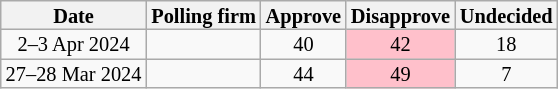<table class=wikitable style="text-align:center;font-size:85%;line-height:13px">
<tr>
<th>Date</th>
<th>Polling firm</th>
<th>Approve</th>
<th>Disapprove</th>
<th>Undecided</th>
</tr>
<tr>
<td>2–3 Apr 2024</td>
<td></td>
<td>40</td>
<td style=background:pink>42</td>
<td>18</td>
</tr>
<tr>
<td>27–28 Mar 2024</td>
<td></td>
<td>44</td>
<td style=background:pink>49</td>
<td>7</td>
</tr>
</table>
